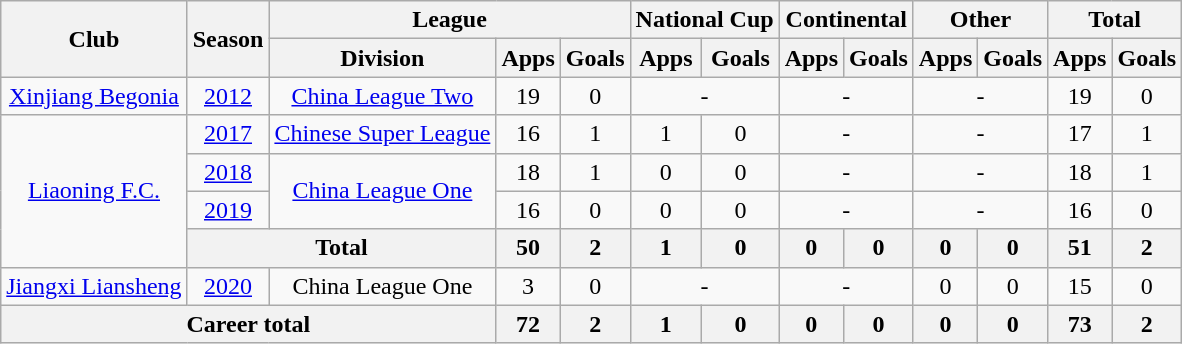<table class="wikitable" style="text-align: center">
<tr>
<th rowspan="2">Club</th>
<th rowspan="2">Season</th>
<th colspan="3">League</th>
<th colspan="2">National Cup</th>
<th colspan="2">Continental</th>
<th colspan="2">Other</th>
<th colspan="2">Total</th>
</tr>
<tr>
<th>Division</th>
<th>Apps</th>
<th>Goals</th>
<th>Apps</th>
<th>Goals</th>
<th>Apps</th>
<th>Goals</th>
<th>Apps</th>
<th>Goals</th>
<th>Apps</th>
<th>Goals</th>
</tr>
<tr>
<td><a href='#'>Xinjiang Begonia</a></td>
<td><a href='#'>2012</a></td>
<td><a href='#'>China League Two</a></td>
<td>19</td>
<td>0</td>
<td colspan="2">-</td>
<td colspan="2">-</td>
<td colspan="2">-</td>
<td>19</td>
<td>0</td>
</tr>
<tr>
<td rowspan=4><a href='#'>Liaoning F.C.</a></td>
<td><a href='#'>2017</a></td>
<td><a href='#'>Chinese Super League</a></td>
<td>16</td>
<td>1</td>
<td>1</td>
<td>0</td>
<td colspan="2">-</td>
<td colspan="2">-</td>
<td>17</td>
<td>1</td>
</tr>
<tr>
<td><a href='#'>2018</a></td>
<td rowspan="2"><a href='#'>China League One</a></td>
<td>18</td>
<td>1</td>
<td>0</td>
<td>0</td>
<td colspan="2">-</td>
<td colspan="2">-</td>
<td>18</td>
<td>1</td>
</tr>
<tr>
<td><a href='#'>2019</a></td>
<td>16</td>
<td>0</td>
<td>0</td>
<td>0</td>
<td colspan="2">-</td>
<td colspan="2">-</td>
<td>16</td>
<td>0</td>
</tr>
<tr>
<th colspan=2>Total</th>
<th>50</th>
<th>2</th>
<th>1</th>
<th>0</th>
<th>0</th>
<th>0</th>
<th>0</th>
<th>0</th>
<th>51</th>
<th>2</th>
</tr>
<tr>
<td><a href='#'>Jiangxi Liansheng</a></td>
<td><a href='#'>2020</a></td>
<td>China League One</td>
<td>3</td>
<td>0</td>
<td colspan="2">-</td>
<td colspan="2">-</td>
<td>0</td>
<td>0</td>
<td>15</td>
<td>0</td>
</tr>
<tr>
<th colspan=3>Career total</th>
<th>72</th>
<th>2</th>
<th>1</th>
<th>0</th>
<th>0</th>
<th>0</th>
<th>0</th>
<th>0</th>
<th>73</th>
<th>2</th>
</tr>
</table>
